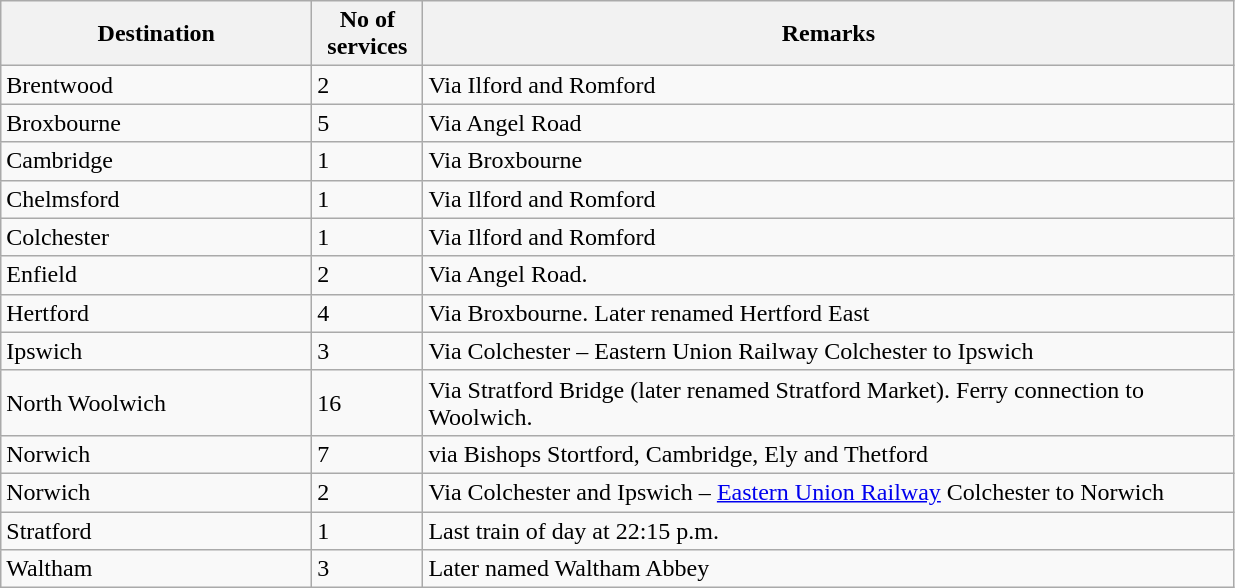<table class="wikitable">
<tr>
<th style="width: 150pt;">Destination</th>
<th style="width:50pt;">No of services</th>
<th style="width: 400pt;">Remarks</th>
</tr>
<tr>
<td>Brentwood</td>
<td>2</td>
<td>Via Ilford and Romford</td>
</tr>
<tr>
<td>Broxbourne</td>
<td>5</td>
<td>Via Angel Road</td>
</tr>
<tr>
<td>Cambridge</td>
<td>1</td>
<td>Via Broxbourne</td>
</tr>
<tr>
<td>Chelmsford</td>
<td>1</td>
<td>Via Ilford and Romford</td>
</tr>
<tr>
<td>Colchester</td>
<td>1</td>
<td>Via Ilford and Romford</td>
</tr>
<tr>
<td>Enfield</td>
<td>2</td>
<td>Via Angel Road.</td>
</tr>
<tr>
<td>Hertford</td>
<td>4</td>
<td>Via Broxbourne. Later renamed Hertford East</td>
</tr>
<tr>
<td>Ipswich</td>
<td>3</td>
<td>Via Colchester – Eastern Union Railway Colchester to Ipswich</td>
</tr>
<tr>
<td>North Woolwich</td>
<td>16</td>
<td>Via Stratford Bridge (later renamed Stratford Market). Ferry connection to Woolwich.</td>
</tr>
<tr>
<td>Norwich</td>
<td>7</td>
<td>via Bishops Stortford, Cambridge, Ely and Thetford</td>
</tr>
<tr>
<td>Norwich</td>
<td>2</td>
<td>Via Colchester and Ipswich – <a href='#'>Eastern Union Railway</a> Colchester to Norwich</td>
</tr>
<tr>
<td>Stratford</td>
<td>1</td>
<td>Last train of day at 22:15 p.m.</td>
</tr>
<tr>
<td>Waltham</td>
<td>3</td>
<td>Later named Waltham Abbey</td>
</tr>
</table>
